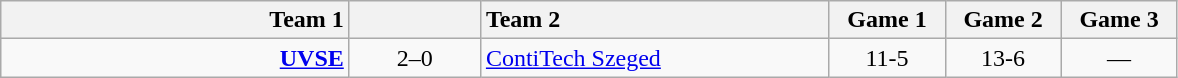<table class=wikitable style="text-align:center">
<tr>
<th style="width:225px; text-align:right;">Team 1</th>
<th style="width:80px;"></th>
<th style="width:225px; text-align:left;">Team 2</th>
<th style="width:70px;">Game 1</th>
<th style="width:70px;">Game 2</th>
<th style="width:70px;">Game 3</th>
</tr>
<tr>
<td align=right> <strong><a href='#'>UVSE</a></strong></td>
<td>2–0</td>
<td align=left> <a href='#'>ContiTech Szeged</a></td>
<td>11-5</td>
<td>13-6</td>
<td>—</td>
</tr>
</table>
